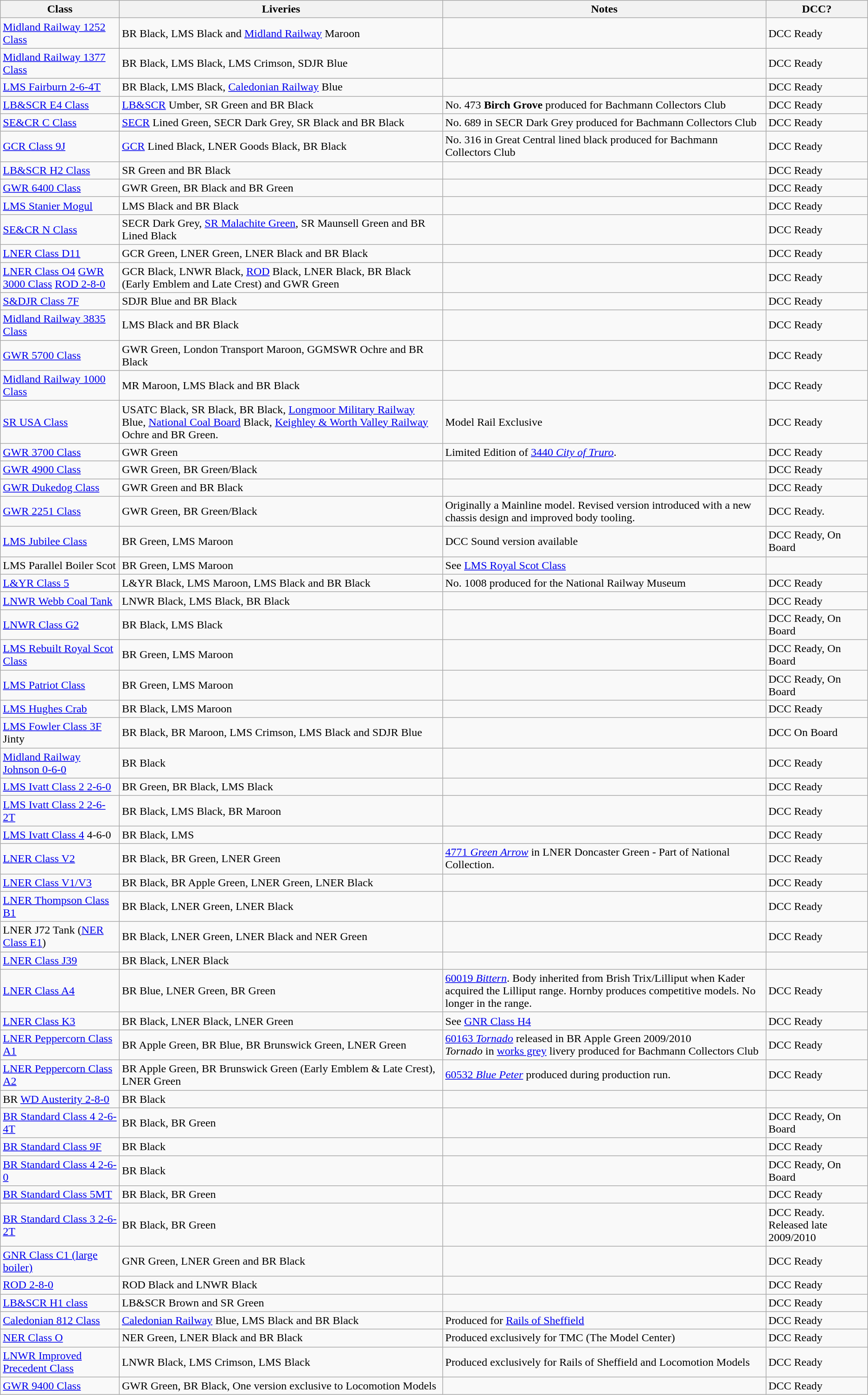<table class="wikitable">
<tr>
<th>Class</th>
<th>Liveries</th>
<th>Notes</th>
<th>DCC?</th>
</tr>
<tr>
<td><a href='#'>Midland Railway 1252 Class</a></td>
<td>BR Black, LMS Black and <a href='#'>Midland Railway</a> Maroon</td>
<td></td>
<td>DCC Ready</td>
</tr>
<tr>
<td><a href='#'>Midland Railway 1377 Class</a></td>
<td>BR Black, LMS Black, LMS Crimson, SDJR Blue</td>
<td></td>
<td>DCC Ready</td>
</tr>
<tr>
<td><a href='#'>LMS Fairburn 2-6-4T</a></td>
<td>BR Black, LMS Black, <a href='#'>Caledonian Railway</a> Blue</td>
<td></td>
<td>DCC Ready</td>
</tr>
<tr>
<td><a href='#'>LB&SCR E4 Class</a></td>
<td><a href='#'>LB&SCR</a> Umber, SR Green and BR Black</td>
<td>No. 473 <strong>Birch Grove</strong> produced for Bachmann Collectors Club</td>
<td>DCC Ready</td>
</tr>
<tr>
<td><a href='#'>SE&CR C Class</a></td>
<td><a href='#'>SECR</a> Lined Green, SECR Dark Grey, SR Black and BR Black</td>
<td>No. 689 in SECR Dark Grey produced for Bachmann Collectors Club</td>
<td>DCC Ready</td>
</tr>
<tr>
<td><a href='#'>GCR Class 9J</a></td>
<td><a href='#'>GCR</a> Lined Black, LNER Goods Black, BR Black</td>
<td>No. 316 in Great Central lined black produced for Bachmann Collectors Club</td>
<td>DCC Ready</td>
</tr>
<tr>
<td><a href='#'>LB&SCR H2 Class</a></td>
<td>SR Green and BR Black</td>
<td></td>
<td>DCC Ready</td>
</tr>
<tr>
<td><a href='#'>GWR 6400 Class</a></td>
<td>GWR Green, BR Black and BR Green</td>
<td></td>
<td>DCC Ready</td>
</tr>
<tr>
<td><a href='#'>LMS Stanier Mogul</a></td>
<td>LMS Black and BR Black</td>
<td></td>
<td>DCC Ready</td>
</tr>
<tr>
<td><a href='#'>SE&CR N Class</a></td>
<td>SECR Dark Grey, <a href='#'>SR Malachite Green</a>, SR Maunsell Green and BR Lined Black</td>
<td></td>
<td>DCC Ready</td>
</tr>
<tr>
<td><a href='#'>LNER Class D11</a></td>
<td>GCR Green, LNER Green, LNER Black and BR Black</td>
<td></td>
<td>DCC Ready</td>
</tr>
<tr>
<td><a href='#'>LNER Class O4</a> <a href='#'>GWR 3000 Class</a> <a href='#'>ROD 2-8-0</a></td>
<td>GCR Black, LNWR Black, <a href='#'>ROD</a> Black, LNER Black, BR Black (Early Emblem and Late Crest) and GWR Green</td>
<td></td>
<td>DCC Ready</td>
</tr>
<tr>
<td><a href='#'>S&DJR Class 7F</a></td>
<td>SDJR Blue and BR Black</td>
<td></td>
<td>DCC Ready</td>
</tr>
<tr>
<td><a href='#'>Midland Railway 3835 Class</a></td>
<td>LMS Black and BR Black</td>
<td></td>
<td>DCC Ready</td>
</tr>
<tr>
<td><a href='#'>GWR 5700 Class</a></td>
<td>GWR Green, London Transport Maroon, GGMSWR Ochre and BR Black</td>
<td></td>
<td>DCC Ready</td>
</tr>
<tr>
<td><a href='#'>Midland Railway 1000 Class</a></td>
<td>MR Maroon, LMS Black and BR Black</td>
<td></td>
<td>DCC Ready</td>
</tr>
<tr>
<td><a href='#'>SR USA Class</a></td>
<td>USATC Black, SR Black, BR Black, <a href='#'>Longmoor Military Railway</a> Blue, <a href='#'>National Coal Board</a> Black, <a href='#'>Keighley & Worth Valley Railway</a> Ochre and BR Green.</td>
<td>Model Rail Exclusive</td>
<td>DCC Ready</td>
</tr>
<tr>
<td><a href='#'>GWR 3700 Class</a></td>
<td>GWR Green</td>
<td>Limited Edition of <a href='#'>3440 <em>City of Truro</em></a>.</td>
<td>DCC Ready</td>
</tr>
<tr>
<td><a href='#'>GWR 4900 Class</a></td>
<td>GWR Green, BR Green/Black</td>
<td></td>
<td>DCC Ready</td>
</tr>
<tr>
<td><a href='#'>GWR Dukedog Class</a></td>
<td>GWR Green and BR Black</td>
<td></td>
<td>DCC Ready</td>
</tr>
<tr>
<td><a href='#'>GWR 2251 Class</a></td>
<td>GWR Green, BR Green/Black</td>
<td>Originally a Mainline model. Revised version introduced with a new chassis design and improved body tooling.</td>
<td>DCC Ready.</td>
</tr>
<tr>
<td><a href='#'>LMS Jubilee Class</a></td>
<td>BR Green, LMS Maroon</td>
<td>DCC Sound version available</td>
<td>DCC Ready, On Board</td>
</tr>
<tr>
<td>LMS Parallel Boiler Scot</td>
<td>BR Green, LMS Maroon</td>
<td>See <a href='#'>LMS Royal Scot Class</a></td>
<td></td>
</tr>
<tr>
<td><a href='#'>L&YR Class 5</a></td>
<td>L&YR Black, LMS Maroon, LMS Black and BR Black</td>
<td>No. 1008 produced for the National Railway Museum</td>
<td>DCC Ready</td>
</tr>
<tr>
<td><a href='#'>LNWR Webb Coal Tank</a></td>
<td>LNWR Black, LMS Black, BR Black</td>
<td></td>
<td>DCC Ready</td>
</tr>
<tr>
<td><a href='#'>LNWR Class G2</a></td>
<td>BR Black, LMS Black</td>
<td></td>
<td>DCC Ready, On Board</td>
</tr>
<tr>
<td><a href='#'>LMS Rebuilt Royal Scot Class</a></td>
<td>BR Green, LMS Maroon</td>
<td></td>
<td>DCC Ready, On Board</td>
</tr>
<tr>
<td><a href='#'>LMS Patriot Class</a></td>
<td>BR Green, LMS Maroon</td>
<td></td>
<td>DCC Ready, On Board</td>
</tr>
<tr>
<td><a href='#'>LMS Hughes Crab</a></td>
<td>BR Black, LMS Maroon</td>
<td></td>
<td>DCC Ready</td>
</tr>
<tr>
<td><a href='#'>LMS Fowler Class 3F</a> Jinty</td>
<td>BR Black, BR Maroon, LMS Crimson, LMS Black and SDJR Blue</td>
<td></td>
<td>DCC On Board</td>
</tr>
<tr>
<td><a href='#'>Midland Railway Johnson 0-6-0</a></td>
<td>BR Black</td>
<td></td>
<td>DCC Ready</td>
</tr>
<tr>
<td><a href='#'>LMS Ivatt Class 2 2-6-0</a></td>
<td>BR Green, BR Black, LMS Black</td>
<td></td>
<td>DCC Ready</td>
</tr>
<tr>
<td><a href='#'>LMS Ivatt Class 2 2-6-2T</a></td>
<td>BR Black, LMS Black, BR Maroon</td>
<td></td>
<td>DCC Ready</td>
</tr>
<tr>
<td><a href='#'>LMS Ivatt Class 4</a> 4-6-0</td>
<td>BR Black, LMS</td>
<td></td>
<td>DCC Ready</td>
</tr>
<tr>
<td><a href='#'>LNER Class V2</a></td>
<td>BR Black, BR Green, LNER Green</td>
<td><a href='#'>4771 <em>Green Arrow</em></a> in LNER Doncaster Green - Part of National Collection.</td>
<td>DCC Ready</td>
</tr>
<tr>
<td><a href='#'>LNER Class V1/V3</a></td>
<td>BR Black, BR Apple Green, LNER Green, LNER Black</td>
<td></td>
<td>DCC Ready</td>
</tr>
<tr>
<td><a href='#'>LNER Thompson Class B1</a></td>
<td>BR Black, LNER Green, LNER Black</td>
<td></td>
<td>DCC Ready</td>
</tr>
<tr>
<td>LNER J72 Tank (<a href='#'>NER Class E1</a>)</td>
<td>BR Black, LNER Green, LNER Black and NER Green</td>
<td></td>
<td>DCC Ready</td>
</tr>
<tr>
<td><a href='#'>LNER Class J39</a></td>
<td>BR Black, LNER Black</td>
<td></td>
<td></td>
</tr>
<tr>
<td><a href='#'>LNER Class A4</a></td>
<td>BR Blue, LNER Green, BR Green</td>
<td><a href='#'>60019 <em>Bittern</em></a>. Body inherited from Brish Trix/Lilliput when Kader acquired the Lilliput range. Hornby produces competitive models. No longer in the range.</td>
<td>DCC Ready</td>
</tr>
<tr>
<td><a href='#'>LNER Class K3</a></td>
<td>BR Black, LNER Black, LNER Green</td>
<td>See <a href='#'>GNR Class H4</a></td>
<td>DCC Ready</td>
</tr>
<tr>
<td><a href='#'>LNER Peppercorn Class A1</a></td>
<td>BR Apple Green, BR Blue, BR Brunswick Green, LNER Green</td>
<td><a href='#'>60163 <em>Tornado</em></a> released in BR Apple Green 2009/2010<br><em>Tornado</em> in <a href='#'>works grey</a> livery produced for Bachmann Collectors Club</td>
<td>DCC Ready</td>
</tr>
<tr>
<td><a href='#'>LNER Peppercorn Class A2</a></td>
<td>BR Apple Green, BR Brunswick Green (Early Emblem & Late Crest), LNER Green</td>
<td><a href='#'>60532 <em>Blue Peter</em></a> produced during production run.</td>
<td>DCC Ready</td>
</tr>
<tr>
<td>BR <a href='#'>WD Austerity 2-8-0</a></td>
<td>BR Black</td>
<td></td>
<td></td>
</tr>
<tr>
<td><a href='#'>BR Standard Class 4 2-6-4T</a></td>
<td>BR Black, BR Green</td>
<td></td>
<td>DCC Ready, On Board</td>
</tr>
<tr>
<td><a href='#'>BR Standard Class 9F</a></td>
<td>BR Black</td>
<td></td>
<td>DCC Ready</td>
</tr>
<tr>
<td><a href='#'>BR Standard Class 4 2-6-0</a></td>
<td>BR Black</td>
<td></td>
<td>DCC Ready, On Board</td>
</tr>
<tr>
<td><a href='#'>BR Standard Class 5MT</a></td>
<td>BR Black, BR Green</td>
<td></td>
<td>DCC Ready</td>
</tr>
<tr>
<td><a href='#'>BR Standard Class 3 2-6-2T</a></td>
<td>BR Black, BR Green</td>
<td></td>
<td>DCC Ready. Released late 2009/2010</td>
</tr>
<tr>
<td><a href='#'>GNR Class C1 (large boiler)</a></td>
<td>GNR Green, LNER Green and BR Black</td>
<td></td>
<td>DCC Ready</td>
</tr>
<tr>
<td><a href='#'>ROD 2-8-0</a></td>
<td>ROD Black and LNWR Black</td>
<td></td>
<td>DCC Ready</td>
</tr>
<tr>
<td><a href='#'>LB&SCR H1 class</a></td>
<td>LB&SCR Brown and SR Green</td>
<td></td>
<td>DCC Ready</td>
</tr>
<tr>
<td><a href='#'>Caledonian 812 Class</a></td>
<td><a href='#'>Caledonian Railway</a> Blue, LMS Black and BR Black</td>
<td>Produced for <a href='#'>Rails of Sheffield</a></td>
<td>DCC Ready</td>
</tr>
<tr>
<td><a href='#'>NER Class O</a></td>
<td>NER Green, LNER Black and BR Black</td>
<td>Produced exclusively for TMC (The Model Center)</td>
<td>DCC Ready</td>
</tr>
<tr>
<td><a href='#'>LNWR Improved Precedent Class</a></td>
<td>LNWR Black, LMS Crimson, LMS Black</td>
<td>Produced exclusively for Rails of Sheffield and Locomotion Models</td>
<td>DCC Ready</td>
</tr>
<tr>
<td><a href='#'>GWR 9400 Class</a></td>
<td>GWR Green, BR Black, One version exclusive to Locomotion Models</td>
<td></td>
<td>DCC Ready</td>
</tr>
</table>
